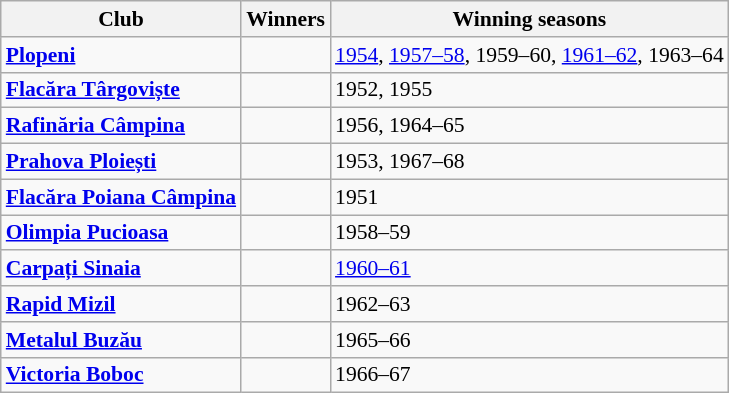<table class="wikitable sortable" style="text-align; font-size:90%;">
<tr>
<th>Club</th>
<th>Winners</th>
<th>Winning seasons</th>
</tr>
<tr>
<td><strong><a href='#'>Plopeni</a></strong></td>
<td></td>
<td><a href='#'>1954</a>, <a href='#'>1957–58</a>, 1959–60, <a href='#'>1961–62</a>, 1963–64</td>
</tr>
<tr>
<td><strong><a href='#'>Flacăra Târgoviște</a></strong></td>
<td></td>
<td>1952, 1955</td>
</tr>
<tr>
<td><strong><a href='#'>Rafinăria Câmpina</a></strong></td>
<td></td>
<td>1956, 1964–65</td>
</tr>
<tr>
<td><strong><a href='#'>Prahova Ploiești</a></strong></td>
<td></td>
<td>1953, 1967–68</td>
</tr>
<tr>
<td><strong><a href='#'>Flacăra Poiana Câmpina</a></strong></td>
<td></td>
<td>1951</td>
</tr>
<tr>
<td><strong><a href='#'>Olimpia Pucioasa</a></strong></td>
<td></td>
<td>1958–59</td>
</tr>
<tr>
<td><strong><a href='#'>Carpați Sinaia</a></strong></td>
<td></td>
<td><a href='#'>1960–61</a></td>
</tr>
<tr>
<td><strong><a href='#'>Rapid Mizil</a></strong></td>
<td></td>
<td>1962–63</td>
</tr>
<tr>
<td><strong><a href='#'>Metalul Buzău</a></strong></td>
<td></td>
<td>1965–66</td>
</tr>
<tr>
<td><strong><a href='#'>Victoria Boboc</a></strong></td>
<td></td>
<td>1966–67</td>
</tr>
</table>
